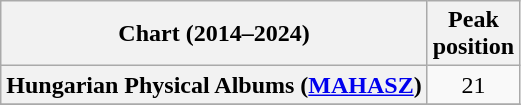<table class="wikitable sortable plainrowheaders" style="text-align:center">
<tr>
<th scope="col">Chart (2014–2024)</th>
<th scope="col">Peak<br>position</th>
</tr>
<tr>
<th scope="row">Hungarian Physical Albums (<a href='#'>MAHASZ</a>)</th>
<td>21</td>
</tr>
<tr>
</tr>
</table>
